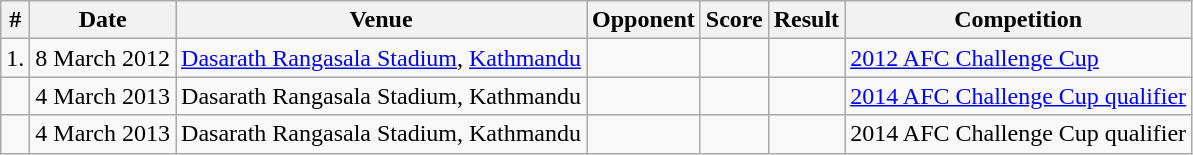<table class="wikitable">
<tr>
<th>#</th>
<th>Date</th>
<th>Venue</th>
<th>Opponent</th>
<th>Score</th>
<th>Result</th>
<th>Competition</th>
</tr>
<tr>
<td>1.</td>
<td>8 March 2012</td>
<td><a href='#'>Dasarath Rangasala Stadium</a>, <a href='#'>Kathmandu</a></td>
<td></td>
<td></td>
<td></td>
<td><a href='#'>2012 AFC Challenge Cup</a></td>
</tr>
<tr>
<td></td>
<td>4 March 2013</td>
<td>Dasarath Rangasala Stadium, Kathmandu</td>
<td></td>
<td></td>
<td></td>
<td><a href='#'>2014 AFC Challenge Cup qualifier</a></td>
</tr>
<tr>
<td></td>
<td>4 March 2013</td>
<td>Dasarath Rangasala Stadium, Kathmandu</td>
<td></td>
<td></td>
<td></td>
<td>2014 AFC Challenge Cup qualifier</td>
</tr>
</table>
